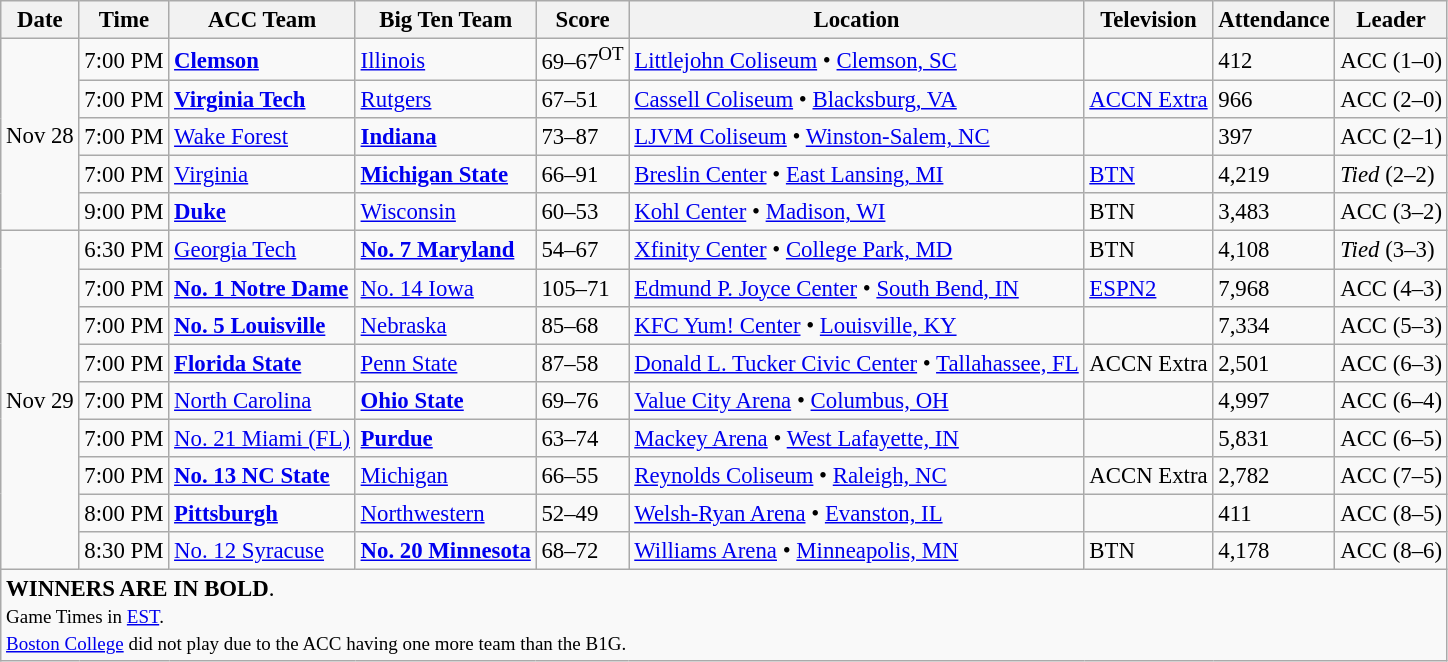<table class="wikitable" style="font-size: 95%">
<tr align="center">
<th>Date</th>
<th>Time</th>
<th>ACC Team</th>
<th>Big Ten Team</th>
<th>Score</th>
<th>Location</th>
<th>Television</th>
<th>Attendance</th>
<th>Leader</th>
</tr>
<tr>
<td rowspan=5>Nov 28</td>
<td>7:00 PM</td>
<td><a href='#'><strong>Clemson</strong></a></td>
<td><a href='#'>Illinois</a></td>
<td>69–67<sup>OT</sup></td>
<td><a href='#'>Littlejohn Coliseum</a> • <a href='#'>Clemson, SC</a></td>
<td></td>
<td>412</td>
<td>ACC (1–0)</td>
</tr>
<tr>
<td>7:00 PM</td>
<td><a href='#'><strong>Virginia Tech</strong></a></td>
<td><a href='#'>Rutgers</a></td>
<td>67–51</td>
<td><a href='#'>Cassell Coliseum</a> • <a href='#'>Blacksburg, VA</a></td>
<td><a href='#'>ACCN Extra</a></td>
<td>966</td>
<td>ACC (2–0)</td>
</tr>
<tr>
<td>7:00 PM</td>
<td><a href='#'>Wake Forest</a></td>
<td><a href='#'><strong>Indiana</strong></a></td>
<td>73–87</td>
<td><a href='#'>LJVM Coliseum</a> • <a href='#'>Winston-Salem, NC</a></td>
<td></td>
<td>397</td>
<td>ACC (2–1)</td>
</tr>
<tr>
<td>7:00 PM</td>
<td><a href='#'>Virginia</a></td>
<td><a href='#'><strong>Michigan State</strong></a></td>
<td>66–91</td>
<td><a href='#'>Breslin Center</a> • <a href='#'>East Lansing, MI</a></td>
<td><a href='#'>BTN</a></td>
<td>4,219</td>
<td><em>Tied</em> (2–2)</td>
</tr>
<tr>
<td>9:00 PM</td>
<td><a href='#'><strong>Duke</strong></a></td>
<td><a href='#'>Wisconsin</a></td>
<td>60–53</td>
<td><a href='#'>Kohl Center</a> • <a href='#'>Madison, WI</a></td>
<td>BTN</td>
<td>3,483</td>
<td>ACC (3–2)</td>
</tr>
<tr>
<td rowspan=9>Nov 29</td>
<td>6:30 PM</td>
<td><a href='#'>Georgia Tech</a></td>
<td><a href='#'><strong>No. 7 Maryland</strong></a></td>
<td>54–67</td>
<td><a href='#'>Xfinity Center</a> • <a href='#'>College Park, MD</a></td>
<td>BTN</td>
<td>4,108</td>
<td><em>Tied</em> (3–3)</td>
</tr>
<tr>
<td>7:00 PM</td>
<td><a href='#'><strong>No. 1 Notre Dame</strong></a></td>
<td><a href='#'>No. 14 Iowa</a></td>
<td>105–71</td>
<td><a href='#'>Edmund P. Joyce Center</a> • <a href='#'>South Bend, IN</a></td>
<td><a href='#'>ESPN2</a></td>
<td>7,968</td>
<td>ACC (4–3)</td>
</tr>
<tr>
<td>7:00 PM</td>
<td><a href='#'><strong>No. 5 Louisville</strong></a></td>
<td><a href='#'>Nebraska</a></td>
<td>85–68</td>
<td><a href='#'>KFC Yum! Center</a> • <a href='#'>Louisville, KY</a></td>
<td></td>
<td>7,334</td>
<td>ACC (5–3)</td>
</tr>
<tr>
<td>7:00 PM</td>
<td><a href='#'><strong>Florida State</strong></a></td>
<td><a href='#'>Penn State</a></td>
<td>87–58</td>
<td><a href='#'>Donald L. Tucker Civic Center</a> • <a href='#'>Tallahassee, FL</a></td>
<td>ACCN Extra</td>
<td>2,501</td>
<td>ACC (6–3)</td>
</tr>
<tr>
<td>7:00 PM</td>
<td><a href='#'>North Carolina</a></td>
<td><a href='#'><strong>Ohio State</strong></a></td>
<td>69–76</td>
<td><a href='#'>Value City Arena</a> • <a href='#'>Columbus, OH</a></td>
<td></td>
<td>4,997</td>
<td>ACC (6–4)</td>
</tr>
<tr>
<td>7:00 PM</td>
<td><a href='#'>No. 21 Miami (FL)</a></td>
<td><a href='#'><strong>Purdue</strong></a></td>
<td>63–74</td>
<td><a href='#'>Mackey Arena</a> • <a href='#'>West Lafayette, IN</a></td>
<td></td>
<td>5,831</td>
<td>ACC (6–5)</td>
</tr>
<tr>
<td>7:00 PM</td>
<td><a href='#'><strong>No. 13 NC State</strong></a></td>
<td><a href='#'>Michigan</a></td>
<td>66–55</td>
<td><a href='#'>Reynolds Coliseum</a> • <a href='#'>Raleigh, NC</a></td>
<td>ACCN Extra</td>
<td>2,782</td>
<td>ACC (7–5)</td>
</tr>
<tr>
<td>8:00 PM</td>
<td><a href='#'><strong>Pittsburgh</strong></a></td>
<td><a href='#'>Northwestern</a></td>
<td>52–49</td>
<td><a href='#'>Welsh-Ryan Arena</a> • <a href='#'>Evanston, IL</a></td>
<td></td>
<td>411</td>
<td>ACC (8–5)</td>
</tr>
<tr>
<td>8:30 PM</td>
<td><a href='#'>No. 12 Syracuse</a></td>
<td><a href='#'><strong>No. 20 Minnesota</strong></a></td>
<td>68–72</td>
<td><a href='#'>Williams Arena</a> • <a href='#'>Minneapolis, MN</a></td>
<td>BTN</td>
<td>4,178</td>
<td>ACC (8–6)</td>
</tr>
<tr>
<td colspan=9><strong>WINNERS ARE IN BOLD</strong>.<br><small>Game Times in <a href='#'>EST</a>. <br><a href='#'>Boston College</a> did not play due to the ACC having one more team than the B1G.</small></td>
</tr>
</table>
